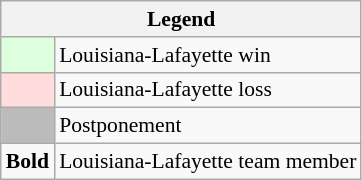<table class="wikitable" style="font-size:90%">
<tr>
<th colspan="2">Legend</th>
</tr>
<tr>
<td style="background:#dfd;"> </td>
<td>Louisiana-Lafayette win</td>
</tr>
<tr>
<td style="background:#fdd;"> </td>
<td>Louisiana-Lafayette loss</td>
</tr>
<tr>
<td style="background:#bbb;"> </td>
<td>Postponement</td>
</tr>
<tr>
<td><strong>Bold</strong></td>
<td>Louisiana-Lafayette team member</td>
</tr>
</table>
